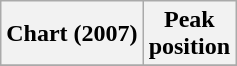<table class="wikitable plainrowheaders" style="text-align:center">
<tr>
<th scope="col">Chart (2007)</th>
<th scope="col">Peak<br>position</th>
</tr>
<tr>
</tr>
</table>
